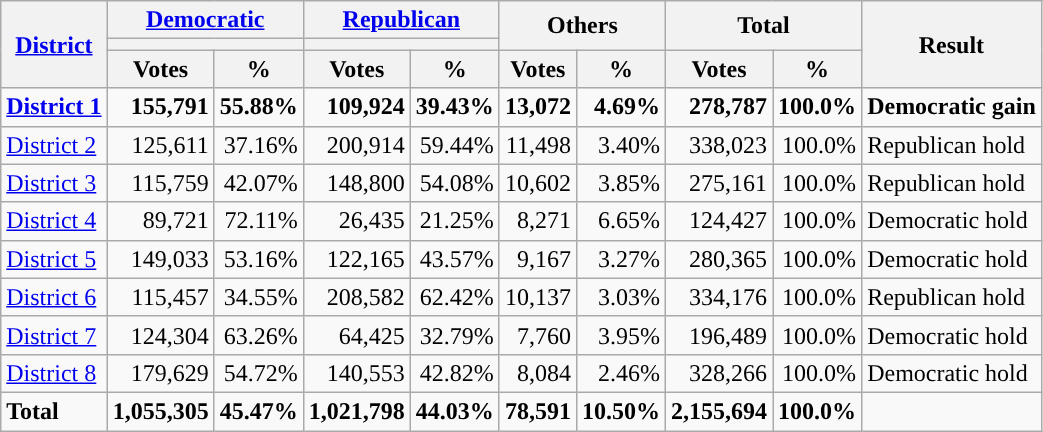<table class="wikitable plainrowheaders sortable" style="font-size:100%; text-align:right;">
<tr>
<th scope=col rowspan=3><a href='#'>District</a></th>
<th scope=col colspan=2><a href='#'>Democratic</a></th>
<th scope=col colspan=2><a href='#'>Republican</a></th>
<th scope=col colspan=2 rowspan=2>Others</th>
<th scope=col colspan=2 rowspan=2>Total</th>
<th scope=col rowspan=3>Result</th>
</tr>
<tr>
<th scope=col colspan=2 style="background:"></th>
<th scope=col colspan=2 style="background:"></th>
</tr>
<tr>
<th scope=col data-sort-type="number">Votes</th>
<th scope=col data-sort-type="number">%</th>
<th scope=col data-sort-type="number">Votes</th>
<th scope=col data-sort-type="number">%</th>
<th scope=col data-sort-type="number">Votes</th>
<th scope=col data-sort-type="number">%</th>
<th scope=col data-sort-type="number">Votes</th>
<th scope=col data-sort-type="number">%</th>
</tr>
<tr>
<td align=left><strong><a href='#'>District 1</a></strong></td>
<td><strong>155,791</strong></td>
<td><strong>55.88%</strong></td>
<td><strong>109,924</strong></td>
<td><strong>39.43%</strong></td>
<td><strong>13,072</strong></td>
<td><strong>4.69%</strong></td>
<td><strong>278,787</strong></td>
<td><strong>100.0%</strong></td>
<td align=left><strong>Democratic gain</strong></td>
</tr>
<tr>
<td align=left><a href='#'>District 2</a></td>
<td>125,611</td>
<td>37.16%</td>
<td>200,914</td>
<td>59.44%</td>
<td>11,498</td>
<td>3.40%</td>
<td>338,023</td>
<td>100.0%</td>
<td align=left>Republican hold</td>
</tr>
<tr>
<td align=left><a href='#'>District 3</a></td>
<td>115,759</td>
<td>42.07%</td>
<td>148,800</td>
<td>54.08%</td>
<td>10,602</td>
<td>3.85%</td>
<td>275,161</td>
<td>100.0%</td>
<td align=left>Republican hold</td>
</tr>
<tr>
<td align=left><a href='#'>District 4</a></td>
<td>89,721</td>
<td>72.11%</td>
<td>26,435</td>
<td>21.25%</td>
<td>8,271</td>
<td>6.65%</td>
<td>124,427</td>
<td>100.0%</td>
<td align=left>Democratic hold</td>
</tr>
<tr>
<td align=left><a href='#'>District 5</a></td>
<td>149,033</td>
<td>53.16%</td>
<td>122,165</td>
<td>43.57%</td>
<td>9,167</td>
<td>3.27%</td>
<td>280,365</td>
<td>100.0%</td>
<td align=left>Democratic hold</td>
</tr>
<tr>
<td align=left><a href='#'>District 6</a></td>
<td>115,457</td>
<td>34.55%</td>
<td>208,582</td>
<td>62.42%</td>
<td>10,137</td>
<td>3.03%</td>
<td>334,176</td>
<td>100.0%</td>
<td align=left>Republican hold</td>
</tr>
<tr>
<td align=left><a href='#'>District 7</a></td>
<td>124,304</td>
<td>63.26%</td>
<td>64,425</td>
<td>32.79%</td>
<td>7,760</td>
<td>3.95%</td>
<td>196,489</td>
<td>100.0%</td>
<td align=left>Democratic hold</td>
</tr>
<tr>
<td align=left><a href='#'>District 8</a></td>
<td>179,629</td>
<td>54.72%</td>
<td>140,553</td>
<td>42.82%</td>
<td>8,084</td>
<td>2.46%</td>
<td>328,266</td>
<td>100.0%</td>
<td align=left>Democratic hold</td>
</tr>
<tr class="sortbottom" style="font-weight:bold">
<td align=left>Total</td>
<td>1,055,305</td>
<td>45.47%</td>
<td>1,021,798</td>
<td>44.03%</td>
<td>78,591</td>
<td>10.50%</td>
<td>2,155,694</td>
<td>100.0%</td>
<td></td>
</tr>
</table>
